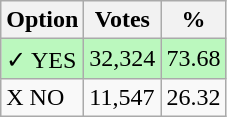<table class="wikitable">
<tr>
<th>Option</th>
<th>Votes</th>
<th>%</th>
</tr>
<tr>
<td style=background:#bbf8be>✓ YES</td>
<td style=background:#bbf8be>32,324</td>
<td style=background:#bbf8be>73.68</td>
</tr>
<tr>
<td>X NO</td>
<td>11,547</td>
<td>26.32</td>
</tr>
</table>
